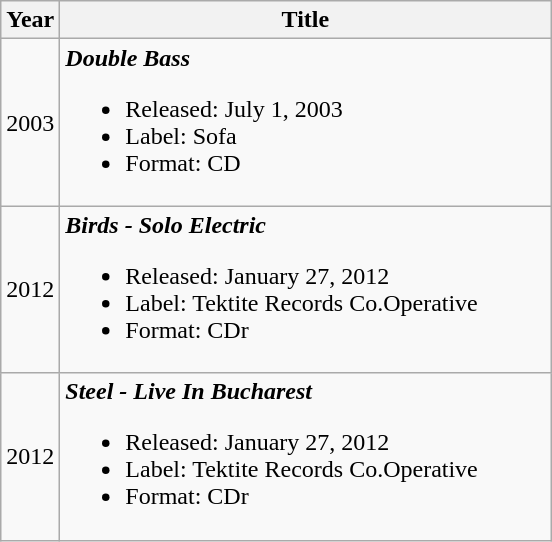<table class="wikitable">
<tr>
<th>Year</th>
<th style="width:225px;">Title</th>
</tr>
<tr>
<td>2003</td>
<td><strong><em>Double Bass</em></strong><br><ul><li>Released: July 1, 2003</li><li>Label: Sofa </li><li>Format: CD</li></ul></td>
</tr>
<tr>
<td>2012</td>
<td style="width:20em"><strong><em>Birds - Solo Electric</em></strong><br><ul><li>Released: January 27, 2012</li><li>Label: Tektite Records Co.Operative </li><li>Format: CDr</li></ul></td>
</tr>
<tr>
<td>2012</td>
<td style="width:20em"><strong><em>Steel - Live In Bucharest</em></strong><br><ul><li>Released: January 27, 2012</li><li>Label: Tektite Records Co.Operative </li><li>Format: CDr</li></ul></td>
</tr>
</table>
